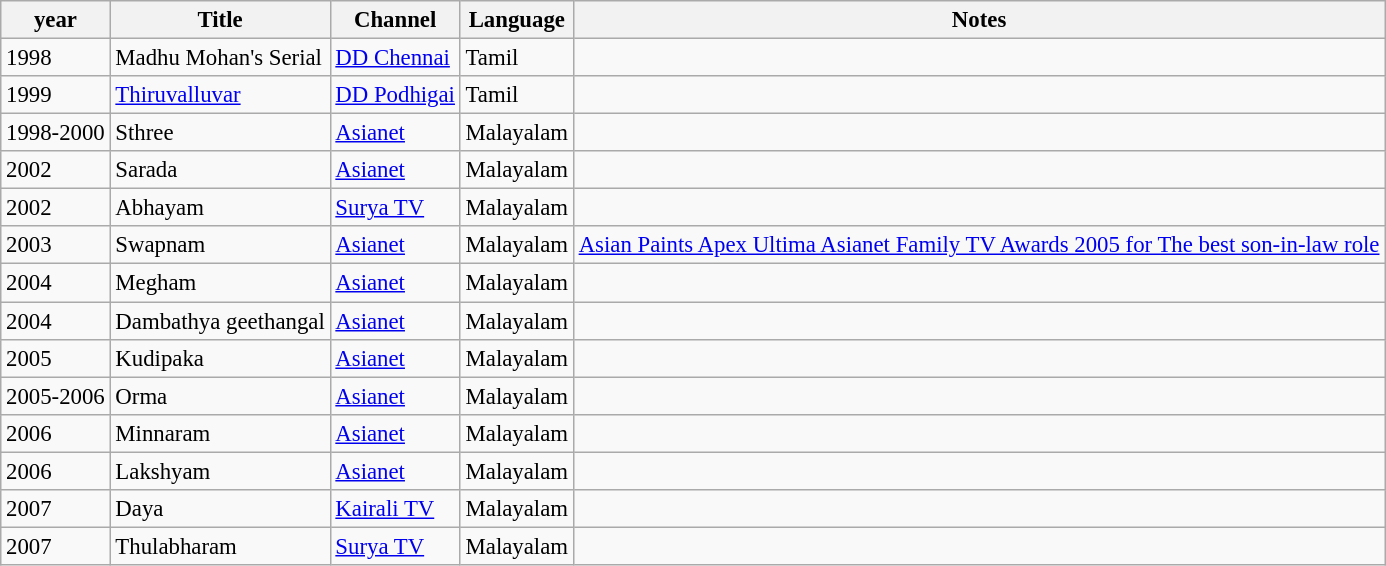<table class="wikitable" style="font-size: 95%;">
<tr>
<th>year</th>
<th>Title</th>
<th>Channel</th>
<th>Language</th>
<th>Notes</th>
</tr>
<tr>
<td>1998</td>
<td>Madhu Mohan's Serial</td>
<td><a href='#'>DD Chennai</a></td>
<td>Tamil</td>
<td></td>
</tr>
<tr>
<td>1999</td>
<td><a href='#'>Thiruvalluvar</a></td>
<td><a href='#'>DD Podhigai</a></td>
<td>Tamil</td>
<td></td>
</tr>
<tr>
<td>1998-2000</td>
<td>Sthree</td>
<td><a href='#'>Asianet</a></td>
<td>Malayalam</td>
<td></td>
</tr>
<tr>
<td>2002</td>
<td>Sarada</td>
<td><a href='#'>Asianet</a></td>
<td>Malayalam</td>
<td></td>
</tr>
<tr>
<td>2002</td>
<td>Abhayam</td>
<td><a href='#'>Surya TV</a></td>
<td>Malayalam</td>
<td></td>
</tr>
<tr>
<td>2003</td>
<td>Swapnam</td>
<td><a href='#'>Asianet</a></td>
<td>Malayalam</td>
<td><a href='#'>Asian Paints Apex Ultima Asianet Family TV Awards 2005 for The best son-in-law role</a></td>
</tr>
<tr>
<td>2004</td>
<td>Megham</td>
<td><a href='#'>Asianet</a></td>
<td>Malayalam</td>
<td></td>
</tr>
<tr>
<td>2004</td>
<td>Dambathya geethangal</td>
<td><a href='#'>Asianet</a></td>
<td>Malayalam</td>
<td></td>
</tr>
<tr>
<td>2005</td>
<td>Kudipaka</td>
<td><a href='#'>Asianet</a></td>
<td>Malayalam</td>
<td></td>
</tr>
<tr>
<td>2005-2006</td>
<td>Orma</td>
<td><a href='#'>Asianet</a></td>
<td>Malayalam</td>
<td></td>
</tr>
<tr>
<td>2006</td>
<td>Minnaram</td>
<td><a href='#'>Asianet</a></td>
<td>Malayalam</td>
<td></td>
</tr>
<tr>
<td>2006</td>
<td>Lakshyam</td>
<td><a href='#'>Asianet</a></td>
<td>Malayalam</td>
<td></td>
</tr>
<tr>
<td>2007</td>
<td>Daya</td>
<td><a href='#'>Kairali TV</a></td>
<td>Malayalam</td>
<td></td>
</tr>
<tr>
<td>2007</td>
<td>Thulabharam</td>
<td><a href='#'>Surya TV</a></td>
<td>Malayalam</td>
<td></td>
</tr>
</table>
